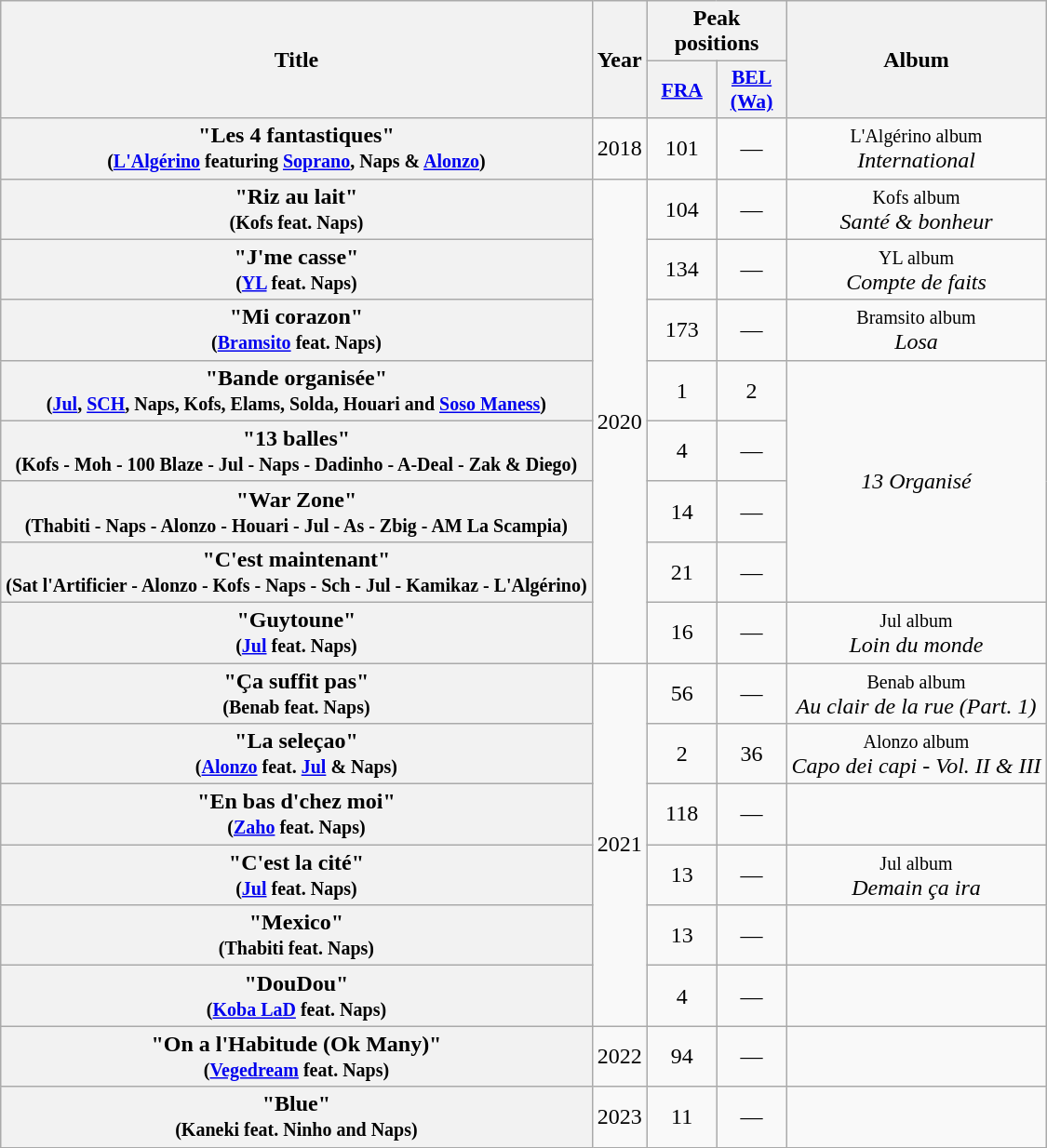<table class="wikitable plainrowheaders" style="text-align:center">
<tr>
<th scope="col" rowspan="2">Title</th>
<th scope="col" rowspan="2">Year</th>
<th scope="col" colspan="2">Peak positions</th>
<th scope="col" rowspan="2">Album</th>
</tr>
<tr>
<th scope="col" style="width:3em;font-size:90%;"><a href='#'>FRA</a><br></th>
<th scope="col" style="width:3em;font-size:90%;"><a href='#'>BEL <br>(Wa)</a><br></th>
</tr>
<tr>
<th scope="row">"Les 4 fantastiques" <br><small>(<a href='#'>L'Algérino</a> featuring <a href='#'>Soprano</a>, Naps & <a href='#'>Alonzo</a>)</small></th>
<td>2018</td>
<td>101</td>
<td>—</td>
<td><small>L'Algérino album</small> <br><em>International</em></td>
</tr>
<tr>
<th scope="row">"Riz au lait" <br><small>(Kofs feat. Naps)</small></th>
<td rowspan=8>2020</td>
<td>104</td>
<td>—</td>
<td><small>Kofs album</small> <br><em>Santé & bonheur</em></td>
</tr>
<tr>
<th scope="row">"J'me casse" <br><small>(<a href='#'>YL</a> feat. Naps)</small></th>
<td>134</td>
<td>—</td>
<td><small>YL album</small> <br><em>Compte de faits</em></td>
</tr>
<tr>
<th scope="row">"Mi corazon" <br><small>(<a href='#'>Bramsito</a> feat. Naps)</small></th>
<td>173</td>
<td>—</td>
<td><small>Bramsito album</small> <br><em>Losa</em></td>
</tr>
<tr>
<th scope="row">"Bande organisée" <br><small>(<a href='#'>Jul</a>, <a href='#'>SCH</a>, Naps, Kofs, Elams, Solda, Houari and <a href='#'>Soso Maness</a>)</small></th>
<td>1</td>
<td>2</td>
<td rowspan=4><em>13 Organisé</em></td>
</tr>
<tr>
<th scope="row">"13 balles" <br><small>(Kofs - Moh - 100 Blaze - Jul - Naps - Dadinho - A-Deal - Zak & Diego)</small></th>
<td>4</td>
<td>—</td>
</tr>
<tr>
<th scope="row">"War Zone" <br><small>(Thabiti - Naps - Alonzo - Houari - Jul - As - Zbig - AM La Scampia)</small></th>
<td>14</td>
<td>—</td>
</tr>
<tr>
<th scope="row">"C'est maintenant" <br><small>(Sat l'Artificier - Alonzo - Kofs - Naps - Sch - Jul - Kamikaz - L'Algérino)</small></th>
<td>21</td>
<td>—</td>
</tr>
<tr>
<th scope="row">"Guytoune" <br><small>(<a href='#'>Jul</a> feat. Naps)</small></th>
<td>16</td>
<td>—</td>
<td><small>Jul album</small><br><em>Loin du monde</em></td>
</tr>
<tr>
<th scope="row">"Ça suffit pas" <br><small>(Benab feat. Naps)</small></th>
<td rowspan=6>2021</td>
<td>56</td>
<td>—</td>
<td><small>Benab album</small><br><em>Au clair de la rue (Part. 1)</em></td>
</tr>
<tr>
<th scope="row">"La seleçao" <br><small>(<a href='#'>Alonzo</a> feat. <a href='#'>Jul</a> & Naps)</small></th>
<td>2</td>
<td>36</td>
<td><small>Alonzo album</small><br><em>Capo dei capi - Vol. II & III</em></td>
</tr>
<tr>
<th scope="row">"En bas d'chez moi" <br><small>(<a href='#'>Zaho</a> feat. Naps)</small></th>
<td>118</td>
<td>—</td>
<td></td>
</tr>
<tr>
<th scope="row">"C'est la cité" <br><small>(<a href='#'>Jul</a> feat. Naps)</small></th>
<td>13</td>
<td>—</td>
<td><small>Jul album<br></small><em>Demain ça ira</em></td>
</tr>
<tr>
<th scope="row">"Mexico" <br><small>(Thabiti feat. Naps)</small></th>
<td>13</td>
<td>—</td>
<td></td>
</tr>
<tr>
<th scope="row">"DouDou"<br><small>(<a href='#'>Koba LaD</a> feat. Naps)</small></th>
<td>4</td>
<td>—</td>
<td></td>
</tr>
<tr>
<th scope="row">"On a l'Habitude (Ok Many)"<br><small>(<a href='#'>Vegedream</a> feat. Naps)</small></th>
<td>2022</td>
<td>94</td>
<td>—</td>
<td></td>
</tr>
<tr>
<th scope="row">"Blue"<br><small>(Kaneki feat. Ninho and Naps)</small></th>
<td>2023</td>
<td>11</td>
<td>—</td>
<td></td>
</tr>
</table>
